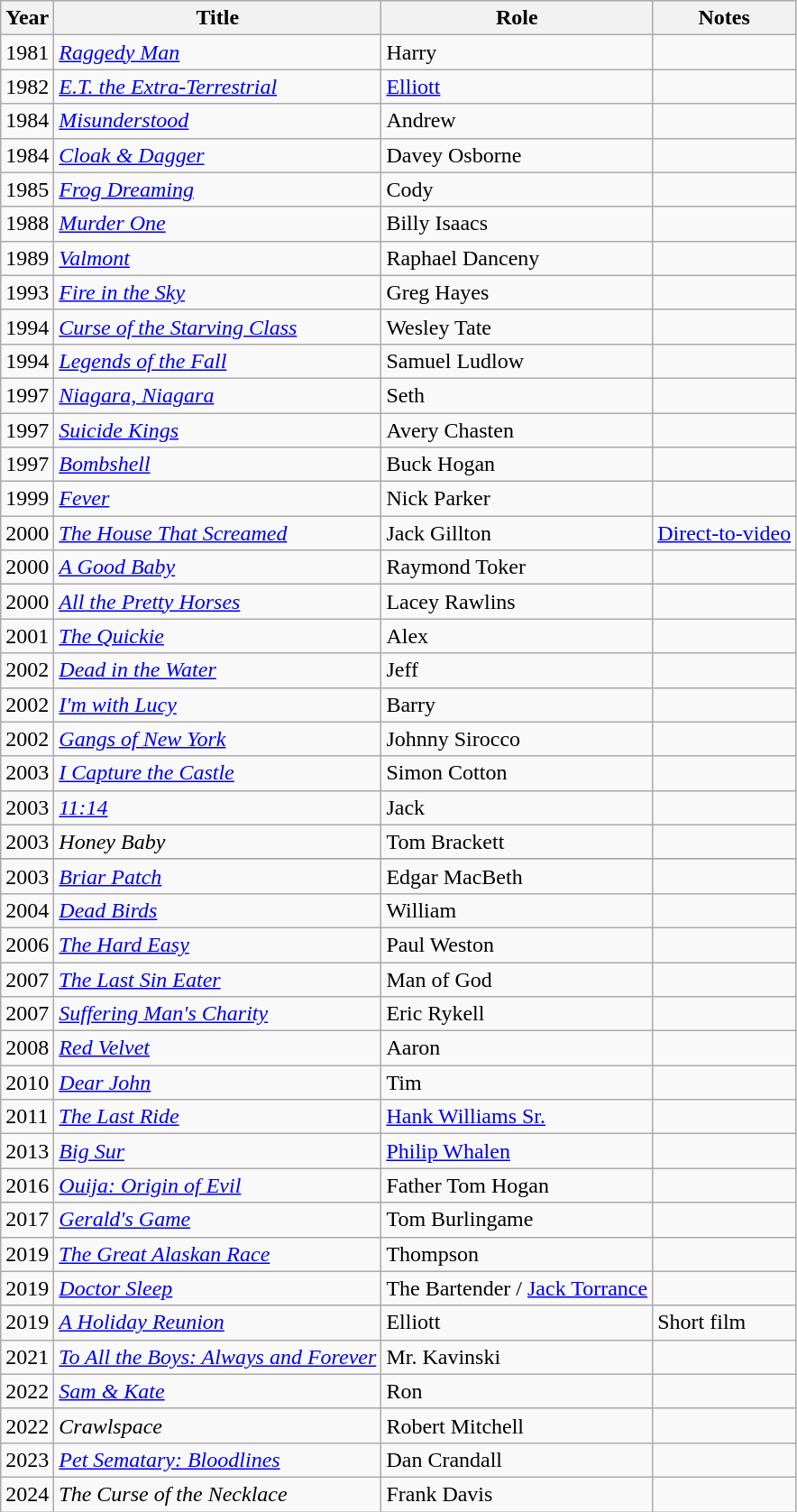<table class="wikitable sortable">
<tr>
<th>Year</th>
<th>Title</th>
<th>Role</th>
<th>Notes</th>
</tr>
<tr>
<td>1981</td>
<td><em><a href='#'>Raggedy Man</a></em></td>
<td>Harry</td>
<td></td>
</tr>
<tr>
<td>1982</td>
<td><em><a href='#'>E.T. the Extra-Terrestrial</a></em></td>
<td><a href='#'>Elliott</a></td>
<td></td>
</tr>
<tr>
<td>1984</td>
<td><em><a href='#'>Misunderstood</a></em></td>
<td>Andrew</td>
<td></td>
</tr>
<tr>
<td>1984</td>
<td><em><a href='#'>Cloak & Dagger</a></em></td>
<td>Davey Osborne</td>
<td></td>
</tr>
<tr>
<td>1985</td>
<td><em><a href='#'>Frog Dreaming</a></em></td>
<td>Cody</td>
<td></td>
</tr>
<tr>
<td>1988</td>
<td><em><a href='#'>Murder One</a></em></td>
<td>Billy Isaacs</td>
<td></td>
</tr>
<tr>
<td>1989</td>
<td><em><a href='#'>Valmont</a></em></td>
<td>Raphael Danceny</td>
<td></td>
</tr>
<tr>
<td>1993</td>
<td><em><a href='#'>Fire in the Sky</a></em></td>
<td>Greg Hayes</td>
<td></td>
</tr>
<tr>
<td>1994</td>
<td><em><a href='#'>Curse of the Starving Class</a></em></td>
<td>Wesley Tate</td>
<td></td>
</tr>
<tr>
<td>1994</td>
<td><em><a href='#'>Legends of the Fall</a></em></td>
<td>Samuel Ludlow</td>
<td></td>
</tr>
<tr>
<td>1997</td>
<td><em><a href='#'>Niagara, Niagara</a></em></td>
<td>Seth</td>
<td></td>
</tr>
<tr>
<td>1997</td>
<td><em><a href='#'>Suicide Kings</a></em></td>
<td>Avery Chasten</td>
<td></td>
</tr>
<tr>
<td>1997</td>
<td><em><a href='#'>Bombshell</a></em></td>
<td>Buck Hogan</td>
<td></td>
</tr>
<tr>
<td>1999</td>
<td><em><a href='#'>Fever</a></em></td>
<td>Nick Parker</td>
<td></td>
</tr>
<tr>
<td>2000</td>
<td><em><a href='#'>The House That Screamed</a></em></td>
<td>Jack Gillton</td>
<td><a href='#'>Direct-to-video</a></td>
</tr>
<tr>
<td>2000</td>
<td><em><a href='#'>A Good Baby</a></em></td>
<td>Raymond Toker</td>
<td></td>
</tr>
<tr>
<td>2000</td>
<td><em><a href='#'>All the Pretty Horses</a></em></td>
<td>Lacey Rawlins</td>
<td></td>
</tr>
<tr>
<td>2001</td>
<td><em><a href='#'>The Quickie</a></em></td>
<td>Alex</td>
<td></td>
</tr>
<tr>
<td>2002</td>
<td><em><a href='#'>Dead in the Water</a></em></td>
<td>Jeff</td>
<td></td>
</tr>
<tr>
<td>2002</td>
<td><em><a href='#'>I'm with Lucy</a></em></td>
<td>Barry</td>
<td></td>
</tr>
<tr>
<td>2002</td>
<td><em><a href='#'>Gangs of New York</a></em></td>
<td>Johnny Sirocco</td>
<td></td>
</tr>
<tr>
<td>2003</td>
<td><em><a href='#'>I Capture the Castle</a></em></td>
<td>Simon Cotton</td>
<td></td>
</tr>
<tr>
<td>2003</td>
<td><em><a href='#'>11:14</a></em></td>
<td>Jack</td>
<td></td>
</tr>
<tr>
<td>2003</td>
<td><em>Honey Baby</em></td>
<td>Tom Brackett</td>
<td></td>
</tr>
<tr>
</tr>
<tr>
<td>2003</td>
<td><em><a href='#'>Briar Patch</a></em></td>
<td>Edgar MacBeth</td>
<td></td>
</tr>
<tr>
<td>2004</td>
<td><em><a href='#'>Dead Birds</a></em></td>
<td>William</td>
<td></td>
</tr>
<tr>
<td>2006</td>
<td><em><a href='#'>The Hard Easy</a></em></td>
<td>Paul Weston</td>
<td></td>
</tr>
<tr>
<td>2007</td>
<td><em><a href='#'>The Last Sin Eater</a></em></td>
<td>Man of God</td>
<td></td>
</tr>
<tr>
<td>2007</td>
<td><em><a href='#'>Suffering Man's Charity</a></em></td>
<td>Eric Rykell</td>
<td></td>
</tr>
<tr>
<td>2008</td>
<td><em><a href='#'>Red Velvet</a></em></td>
<td>Aaron</td>
<td></td>
</tr>
<tr>
<td>2010</td>
<td><em><a href='#'>Dear John</a></em></td>
<td>Tim</td>
<td></td>
</tr>
<tr>
<td>2011</td>
<td><em><a href='#'>The Last Ride</a></em></td>
<td><a href='#'>Hank Williams Sr.</a></td>
<td></td>
</tr>
<tr>
<td>2013</td>
<td><em><a href='#'>Big Sur</a></em></td>
<td><a href='#'>Philip Whalen</a></td>
<td></td>
</tr>
<tr>
<td>2016</td>
<td><em><a href='#'>Ouija: Origin of Evil</a></em></td>
<td>Father Tom Hogan</td>
<td></td>
</tr>
<tr>
<td>2017</td>
<td><em><a href='#'>Gerald's Game</a></em></td>
<td>Tom Burlingame</td>
<td></td>
</tr>
<tr>
<td>2019</td>
<td><em><a href='#'>The Great Alaskan Race</a></em></td>
<td>Thompson</td>
<td></td>
</tr>
<tr>
<td>2019</td>
<td><em><a href='#'>Doctor Sleep</a></em></td>
<td>The Bartender / <a href='#'>Jack Torrance</a></td>
<td></td>
</tr>
<tr>
<td>2019</td>
<td><em><a href='#'>A Holiday Reunion</a></em></td>
<td>Elliott</td>
<td>Short film</td>
</tr>
<tr>
<td>2021</td>
<td><em><a href='#'>To All the Boys: Always and Forever</a></em></td>
<td>Mr. Kavinski</td>
<td></td>
</tr>
<tr>
<td>2022</td>
<td><em><a href='#'>Sam & Kate</a></em></td>
<td>Ron</td>
<td></td>
</tr>
<tr>
<td>2022</td>
<td><em>Crawlspace</em></td>
<td>Robert Mitchell</td>
<td></td>
</tr>
<tr>
<td>2023</td>
<td><em><a href='#'>Pet Sematary: Bloodlines</a></em></td>
<td>Dan Crandall</td>
<td></td>
</tr>
<tr>
<td>2024</td>
<td><em>The Curse of the Necklace</em></td>
<td>Frank Davis</td>
<td></td>
</tr>
</table>
